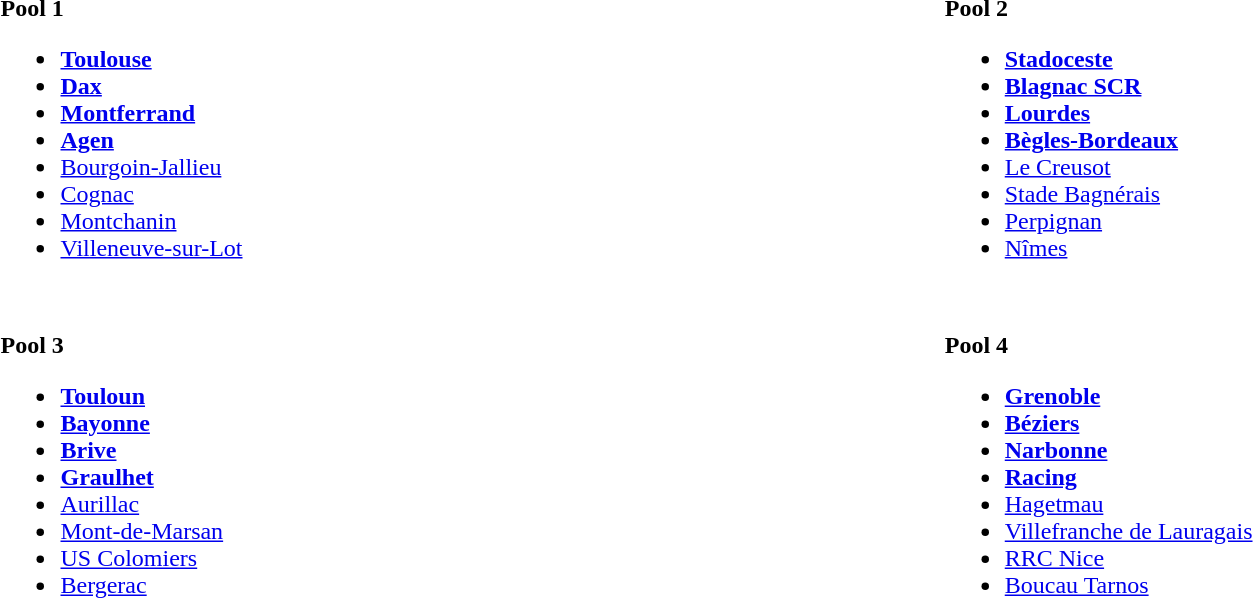<table width="100%" align="center" border="0" cellpadding="4" cellspacing="5">
<tr valign="top" align="left">
<td width="50%"><br><strong> Pool 1 </strong><ul><li><strong><a href='#'>Toulouse</a></strong></li><li><strong><a href='#'>Dax</a></strong></li><li><strong><a href='#'>Montferrand</a></strong></li><li><strong><a href='#'>Agen</a></strong></li><li><a href='#'>Bourgoin-Jallieu</a></li><li><a href='#'>Cognac</a></li><li><a href='#'>Montchanin</a></li><li><a href='#'>Villeneuve-sur-Lot</a></li></ul></td>
<td width="50%"><br><strong> Pool 2 </strong><ul><li><strong><a href='#'>Stadoceste</a></strong></li><li><strong><a href='#'>Blagnac SCR</a></strong></li><li><strong><a href='#'>Lourdes</a></strong></li><li><strong><a href='#'>Bègles-Bordeaux</a></strong></li><li><a href='#'>Le Creusot</a></li><li><a href='#'>Stade Bagnérais</a></li><li><a href='#'>Perpignan</a></li><li><a href='#'>Nîmes</a></li></ul></td>
</tr>
<tr valign="top" align="left">
<td width="50%"><br><strong> Pool 3 </strong><ul><li><strong><a href='#'>Touloun</a></strong></li><li><strong><a href='#'>Bayonne</a></strong></li><li><strong><a href='#'>Brive</a></strong></li><li><strong><a href='#'>Graulhet</a></strong></li><li><a href='#'>Aurillac</a></li><li><a href='#'>Mont-de-Marsan</a></li><li><a href='#'>US Colomiers</a></li><li><a href='#'>Bergerac</a></li></ul></td>
<td width="50%"><br><strong> Pool 4 </strong><ul><li><strong><a href='#'>Grenoble</a></strong></li><li><strong><a href='#'>Béziers</a></strong></li><li><strong><a href='#'>Narbonne</a></strong></li><li><strong><a href='#'>Racing</a></strong></li><li><a href='#'>Hagetmau</a></li><li><a href='#'>Villefranche de Lauragais</a></li><li><a href='#'>RRC Nice</a></li><li><a href='#'>Boucau Tarnos</a></li></ul></td>
</tr>
</table>
